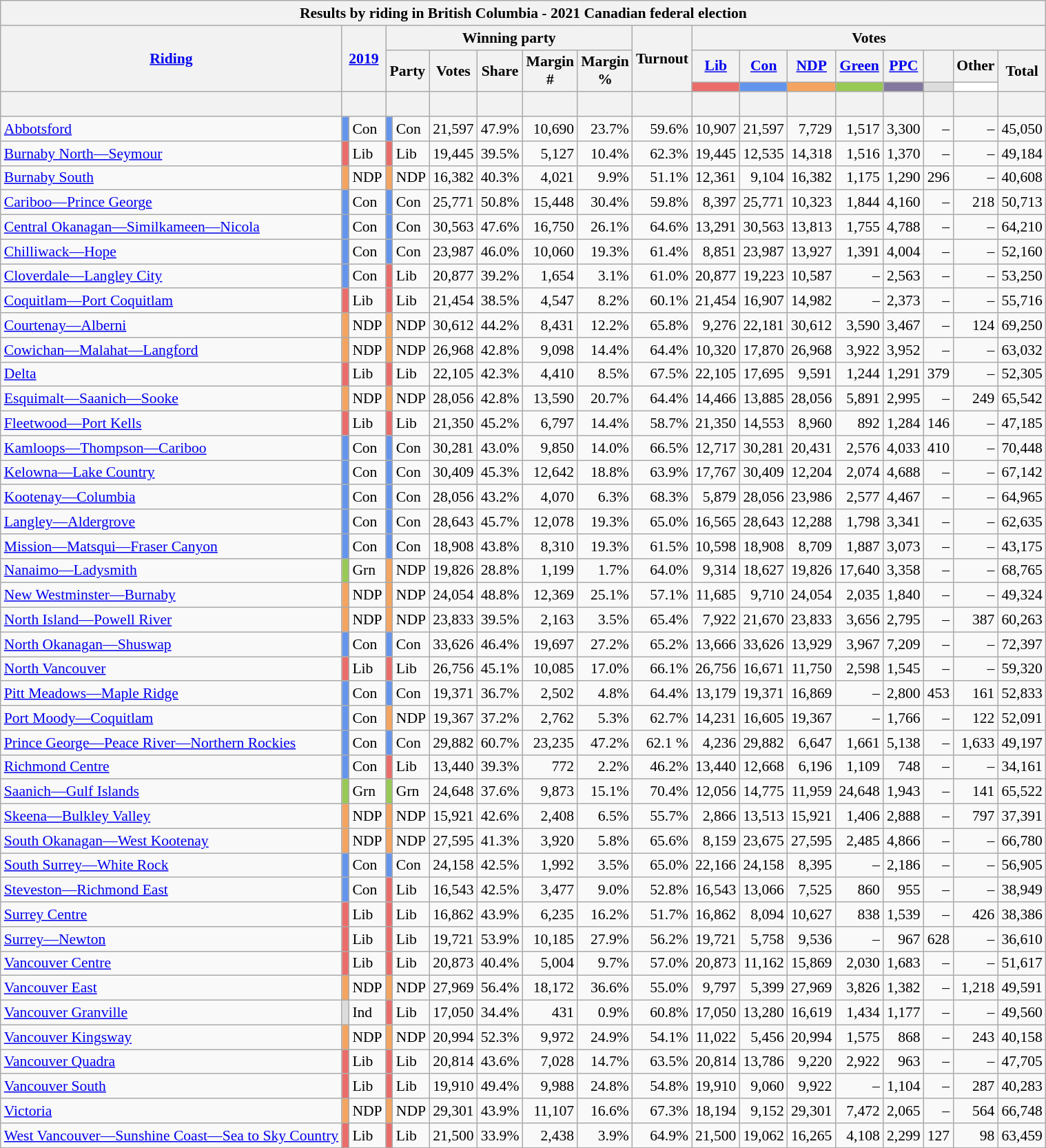<table class="wikitable sortable mw-collapsible" style="text-align:right; font-size:90%">
<tr>
<th colspan="18">Results by riding in British Columbia - 2021 Canadian federal election</th>
</tr>
<tr>
<th rowspan="3" scope="col"><a href='#'>Riding</a></th>
<th colspan="2" rowspan="3" scope="col"><a href='#'>2019</a></th>
<th scope="col" colspan="6">Winning party</th>
<th rowspan="3" scope="col">Turnout<br></th>
<th scope="col" colspan="8">Votes</th>
</tr>
<tr>
<th colspan="2" rowspan="2" scope="col">Party</th>
<th rowspan="2" scope="col">Votes</th>
<th rowspan="2" scope="col">Share</th>
<th rowspan="2" scope="col">Margin<br>#</th>
<th rowspan="2" scope="col">Margin<br>%</th>
<th scope="col"><a href='#'>Lib</a></th>
<th scope="col"><a href='#'>Con</a></th>
<th scope="col"><a href='#'>NDP</a></th>
<th scope="col"><a href='#'>Green</a></th>
<th scope="col"><a href='#'>PPC</a></th>
<th scope="col"></th>
<th scope="col">Other</th>
<th rowspan="2" scope="col">Total</th>
</tr>
<tr>
<th scope="col" style="color:inherit;background-color:#EA6D6A;"></th>
<th scope="col" style="color:inherit;background-color:#6495ED;"></th>
<th scope="col" style="color:inherit;background-color:#F4A460;"></th>
<th scope="col" style="color:inherit;background-color:#99C955;"></th>
<th scope="col" style="color:inherit;background-color:#83789E;"></th>
<th scope="col" style="color:inherit;background-color:#DCDCDC;"></th>
<th scope="col" style="color:inherit;background-color:#FFFFFF;"></th>
</tr>
<tr>
<th> </th>
<th colspan="2"></th>
<th colspan="2"></th>
<th></th>
<th></th>
<th></th>
<th></th>
<th></th>
<th></th>
<th></th>
<th></th>
<th></th>
<th></th>
<th></th>
<th></th>
<th></th>
</tr>
<tr>
<td style="text-align:left;"><a href='#'>Abbotsford</a></td>
<td style="background-color:#6495ED;"></td>
<td style="text-align:left;">Con</td>
<td style="background-color:#6495ED;"></td>
<td style="text-align:left;">Con</td>
<td>21,597</td>
<td>47.9%</td>
<td>10,690</td>
<td>23.7%</td>
<td>59.6%</td>
<td>10,907</td>
<td>21,597</td>
<td>7,729</td>
<td>1,517</td>
<td>3,300</td>
<td>–</td>
<td>–</td>
<td>45,050</td>
</tr>
<tr>
<td style="text-align:left;"><a href='#'>Burnaby North—Seymour</a></td>
<td style="background-color:#EA6D6A;"></td>
<td style="text-align:left;">Lib</td>
<td style="background-color:#EA6D6A;"></td>
<td style="text-align:left;">Lib</td>
<td>19,445</td>
<td>39.5%</td>
<td>5,127</td>
<td>10.4%</td>
<td>62.3%</td>
<td>19,445</td>
<td>12,535</td>
<td>14,318</td>
<td>1,516</td>
<td>1,370</td>
<td>–</td>
<td>–</td>
<td>49,184</td>
</tr>
<tr>
<td style="text-align:left;"><a href='#'>Burnaby South</a></td>
<td style="background-color:#F4A460;"></td>
<td style="text-align:left;">NDP</td>
<td style="background-color:#F4A460;"></td>
<td style="text-align:left;">NDP</td>
<td>16,382</td>
<td>40.3%</td>
<td>4,021</td>
<td>9.9%</td>
<td>51.1%</td>
<td>12,361</td>
<td>9,104</td>
<td>16,382</td>
<td>1,175</td>
<td>1,290</td>
<td>296</td>
<td>–</td>
<td>40,608</td>
</tr>
<tr>
<td style="text-align:left;"><a href='#'>Cariboo—Prince George</a></td>
<td style="background-color:#6495ED;"></td>
<td style="text-align:left;">Con</td>
<td style="background-color:#6495ED;"></td>
<td style="text-align:left;">Con</td>
<td>25,771</td>
<td>50.8%</td>
<td>15,448</td>
<td>30.4%</td>
<td>59.8%</td>
<td>8,397</td>
<td>25,771</td>
<td>10,323</td>
<td>1,844</td>
<td>4,160</td>
<td>–</td>
<td>218</td>
<td>50,713</td>
</tr>
<tr>
<td style="text-align:left;"><a href='#'>Central Okanagan—Similkameen—Nicola</a></td>
<td style="background-color:#6495ED;"></td>
<td style="text-align:left;">Con</td>
<td style="background-color:#6495ED;"></td>
<td style="text-align:left;">Con</td>
<td>30,563</td>
<td>47.6%</td>
<td>16,750</td>
<td>26.1%</td>
<td>64.6%</td>
<td>13,291</td>
<td>30,563</td>
<td>13,813</td>
<td>1,755</td>
<td>4,788</td>
<td>–</td>
<td>–</td>
<td>64,210</td>
</tr>
<tr>
<td style="text-align:left;"><a href='#'>Chilliwack—Hope</a></td>
<td style="background-color:#6495ED;"></td>
<td style="text-align:left;">Con</td>
<td style="background-color:#6495ED;"></td>
<td style="text-align:left;">Con</td>
<td>23,987</td>
<td>46.0%</td>
<td>10,060</td>
<td>19.3%</td>
<td>61.4%</td>
<td>8,851</td>
<td>23,987</td>
<td>13,927</td>
<td>1,391</td>
<td>4,004</td>
<td>–</td>
<td>–</td>
<td>52,160</td>
</tr>
<tr>
<td style="text-align:left;"><a href='#'>Cloverdale—Langley City</a></td>
<td style="background-color:#6495ED;"></td>
<td style="text-align:left;">Con</td>
<td style="background-color:#EA6D6A;"></td>
<td style="text-align:left;">Lib</td>
<td>20,877</td>
<td>39.2%</td>
<td>1,654</td>
<td>3.1%</td>
<td>61.0%</td>
<td>20,877</td>
<td>19,223</td>
<td>10,587</td>
<td>–</td>
<td>2,563</td>
<td>–</td>
<td>–</td>
<td>53,250</td>
</tr>
<tr>
<td style="text-align:left;"><a href='#'>Coquitlam—Port Coquitlam</a></td>
<td style="background-color:#EA6D6A;"></td>
<td style="text-align:left;">Lib</td>
<td style="background-color:#EA6D6A;"></td>
<td style="text-align:left;">Lib</td>
<td>21,454</td>
<td>38.5%</td>
<td>4,547</td>
<td>8.2%</td>
<td>60.1%</td>
<td>21,454</td>
<td>16,907</td>
<td>14,982</td>
<td>–</td>
<td>2,373</td>
<td>–</td>
<td>–</td>
<td>55,716</td>
</tr>
<tr>
<td style="text-align:left;"><a href='#'>Courtenay—Alberni</a></td>
<td style="background-color:#F4A460;"></td>
<td style="text-align:left;">NDP</td>
<td style="background-color:#F4A460;"></td>
<td style="text-align:left;">NDP</td>
<td>30,612</td>
<td>44.2%</td>
<td>8,431</td>
<td>12.2%</td>
<td>65.8%</td>
<td>9,276</td>
<td>22,181</td>
<td>30,612</td>
<td>3,590</td>
<td>3,467</td>
<td>–</td>
<td>124</td>
<td>69,250</td>
</tr>
<tr>
<td style="text-align:left;"><a href='#'>Cowichan—Malahat—Langford</a></td>
<td style="background-color:#F4A460;"></td>
<td style="text-align:left;">NDP</td>
<td style="background-color:#F4A460;"></td>
<td style="text-align:left;">NDP</td>
<td>26,968</td>
<td>42.8%</td>
<td>9,098</td>
<td>14.4%</td>
<td>64.4%</td>
<td>10,320</td>
<td>17,870</td>
<td>26,968</td>
<td>3,922</td>
<td>3,952</td>
<td>–</td>
<td>–</td>
<td>63,032</td>
</tr>
<tr>
<td style="text-align:left;"><a href='#'>Delta</a></td>
<td style="background-color:#EA6D6A;"></td>
<td style="text-align:left;">Lib</td>
<td style="background-color:#EA6D6A;"></td>
<td style="text-align:left;">Lib</td>
<td>22,105</td>
<td>42.3%</td>
<td>4,410</td>
<td>8.5%</td>
<td>67.5%</td>
<td>22,105</td>
<td>17,695</td>
<td>9,591</td>
<td>1,244</td>
<td>1,291</td>
<td>379</td>
<td>–</td>
<td>52,305</td>
</tr>
<tr>
<td style="text-align:left;"><a href='#'>Esquimalt—Saanich—Sooke</a></td>
<td style="background-color:#F4A460;"></td>
<td style="text-align:left;">NDP</td>
<td style="background-color:#F4A460;"></td>
<td style="text-align:left;">NDP</td>
<td>28,056</td>
<td>42.8%</td>
<td>13,590</td>
<td>20.7%</td>
<td>64.4%</td>
<td>14,466</td>
<td>13,885</td>
<td>28,056</td>
<td>5,891</td>
<td>2,995</td>
<td>–</td>
<td>249</td>
<td>65,542</td>
</tr>
<tr>
<td style="text-align:left;"><a href='#'>Fleetwood—Port Kells</a></td>
<td style="background-color:#EA6D6A;"></td>
<td style="text-align:left;">Lib</td>
<td style="background-color:#EA6D6A;"></td>
<td style="text-align:left;">Lib</td>
<td>21,350</td>
<td>45.2%</td>
<td>6,797</td>
<td>14.4%</td>
<td>58.7%</td>
<td>21,350</td>
<td>14,553</td>
<td>8,960</td>
<td>892</td>
<td>1,284</td>
<td>146</td>
<td>–</td>
<td>47,185</td>
</tr>
<tr>
<td style="text-align:left;"><a href='#'>Kamloops—Thompson—Cariboo</a></td>
<td style="background-color:#6495ED;"></td>
<td style="text-align:left;">Con</td>
<td style="background-color:#6495ED;"></td>
<td style="text-align:left;">Con</td>
<td>30,281</td>
<td>43.0%</td>
<td>9,850</td>
<td>14.0%</td>
<td>66.5%</td>
<td>12,717</td>
<td>30,281</td>
<td>20,431</td>
<td>2,576</td>
<td>4,033</td>
<td>410</td>
<td>–</td>
<td>70,448</td>
</tr>
<tr>
<td style="text-align:left;"><a href='#'>Kelowna—Lake Country</a></td>
<td style="background-color:#6495ED;"></td>
<td style="text-align:left;">Con</td>
<td style="background-color:#6495ED;"></td>
<td style="text-align:left;">Con</td>
<td>30,409</td>
<td>45.3%</td>
<td>12,642</td>
<td>18.8%</td>
<td>63.9%</td>
<td>17,767</td>
<td>30,409</td>
<td>12,204</td>
<td>2,074</td>
<td>4,688</td>
<td>–</td>
<td>–</td>
<td>67,142</td>
</tr>
<tr>
<td style="text-align:left;"><a href='#'>Kootenay—Columbia</a></td>
<td style="background-color:#6495ED;"></td>
<td style="text-align:left;">Con</td>
<td style="background-color:#6495ED;"></td>
<td style="text-align:left;">Con</td>
<td>28,056</td>
<td>43.2%</td>
<td>4,070</td>
<td>6.3%</td>
<td>68.3%</td>
<td>5,879</td>
<td>28,056</td>
<td>23,986</td>
<td>2,577</td>
<td>4,467</td>
<td>–</td>
<td>–</td>
<td>64,965</td>
</tr>
<tr>
<td style="text-align:left;"><a href='#'>Langley—Aldergrove</a></td>
<td style="background-color:#6495ED;"></td>
<td style="text-align:left;">Con</td>
<td style="background-color:#6495ED;"></td>
<td style="text-align:left;">Con</td>
<td>28,643</td>
<td>45.7%</td>
<td>12,078</td>
<td>19.3%</td>
<td>65.0%</td>
<td>16,565</td>
<td>28,643</td>
<td>12,288</td>
<td>1,798</td>
<td>3,341</td>
<td>–</td>
<td>–</td>
<td>62,635</td>
</tr>
<tr>
<td style="text-align:left;"><a href='#'>Mission—Matsqui—Fraser Canyon</a></td>
<td style="background-color:#6495ED;"></td>
<td style="text-align:left;">Con</td>
<td style="background-color:#6495ED;"></td>
<td style="text-align:left;">Con</td>
<td>18,908</td>
<td>43.8%</td>
<td>8,310</td>
<td>19.3%</td>
<td>61.5%</td>
<td>10,598</td>
<td>18,908</td>
<td>8,709</td>
<td>1,887</td>
<td>3,073</td>
<td>–</td>
<td>–</td>
<td>43,175</td>
</tr>
<tr>
<td style="text-align:left;"><a href='#'>Nanaimo—Ladysmith</a></td>
<td style="background-color:#99C955;"></td>
<td style="text-align:left;">Grn</td>
<td style="background-color:#F4A460;"></td>
<td style="text-align:left;">NDP</td>
<td>19,826</td>
<td>28.8%</td>
<td>1,199</td>
<td>1.7%</td>
<td>64.0%</td>
<td>9,314</td>
<td>18,627</td>
<td>19,826</td>
<td>17,640</td>
<td>3,358</td>
<td>–</td>
<td>–</td>
<td>68,765</td>
</tr>
<tr>
<td style="text-align:left;"><a href='#'>New Westminster—Burnaby</a></td>
<td style="background-color:#F4A460;"></td>
<td style="text-align:left;">NDP</td>
<td style="background-color:#F4A460;"></td>
<td style="text-align:left;">NDP</td>
<td>24,054</td>
<td>48.8%</td>
<td>12,369</td>
<td>25.1%</td>
<td>57.1%</td>
<td>11,685</td>
<td>9,710</td>
<td>24,054</td>
<td>2,035</td>
<td>1,840</td>
<td>–</td>
<td>–</td>
<td>49,324</td>
</tr>
<tr>
<td style="text-align:left;"><a href='#'>North Island—Powell River</a></td>
<td style="background-color:#F4A460;"></td>
<td style="text-align:left;">NDP</td>
<td style="background-color:#F4A460;"></td>
<td style="text-align:left;">NDP</td>
<td>23,833</td>
<td>39.5%</td>
<td>2,163</td>
<td>3.5%</td>
<td>65.4%</td>
<td>7,922</td>
<td>21,670</td>
<td>23,833</td>
<td>3,656</td>
<td>2,795</td>
<td>–</td>
<td>387</td>
<td>60,263</td>
</tr>
<tr>
<td style="text-align:left;"><a href='#'>North Okanagan—Shuswap</a></td>
<td style="background-color:#6495ED;"></td>
<td style="text-align:left;">Con</td>
<td style="background-color:#6495ED;"></td>
<td style="text-align:left;">Con</td>
<td>33,626</td>
<td>46.4%</td>
<td>19,697</td>
<td>27.2%</td>
<td>65.2%</td>
<td>13,666</td>
<td>33,626</td>
<td>13,929</td>
<td>3,967</td>
<td>7,209</td>
<td>–</td>
<td>–</td>
<td>72,397</td>
</tr>
<tr>
<td style="text-align:left;"><a href='#'>North Vancouver</a></td>
<td style="background-color:#EA6D6A;"></td>
<td style="text-align:left;">Lib</td>
<td style="background-color:#EA6D6A;"></td>
<td style="text-align:left;">Lib</td>
<td>26,756</td>
<td>45.1%</td>
<td>10,085</td>
<td>17.0%</td>
<td>66.1%</td>
<td>26,756</td>
<td>16,671</td>
<td>11,750</td>
<td>2,598</td>
<td>1,545</td>
<td>–</td>
<td>–</td>
<td>59,320</td>
</tr>
<tr>
<td style="text-align:left;"><a href='#'>Pitt Meadows—Maple Ridge</a></td>
<td style="background-color:#6495ED;"></td>
<td style="text-align:left;">Con</td>
<td style="background-color:#6495ED;"></td>
<td style="text-align:left;">Con</td>
<td>19,371</td>
<td>36.7%</td>
<td>2,502</td>
<td>4.8%</td>
<td>64.4%</td>
<td>13,179</td>
<td>19,371</td>
<td>16,869</td>
<td>–</td>
<td>2,800</td>
<td>453</td>
<td>161</td>
<td>52,833</td>
</tr>
<tr>
<td style="text-align:left;"><a href='#'>Port Moody—Coquitlam</a></td>
<td style="background-color:#6495ED;"></td>
<td style="text-align:left;">Con</td>
<td style="background-color:#F4A460;"></td>
<td style="text-align:left;">NDP</td>
<td>19,367</td>
<td>37.2%</td>
<td>2,762</td>
<td>5.3%</td>
<td>62.7%</td>
<td>14,231</td>
<td>16,605</td>
<td>19,367</td>
<td>–</td>
<td>1,766</td>
<td>–</td>
<td>122</td>
<td>52,091</td>
</tr>
<tr>
<td style="text-align:left;"><a href='#'>Prince George—Peace River—Northern Rockies</a></td>
<td style="background-color:#6495ED;"></td>
<td style="text-align:left;">Con</td>
<td style="background-color:#6495ED;"></td>
<td style="text-align:left;">Con</td>
<td>29,882</td>
<td>60.7%</td>
<td>23,235</td>
<td>47.2%</td>
<td>62.1 %</td>
<td>4,236</td>
<td>29,882</td>
<td>6,647</td>
<td>1,661</td>
<td>5,138</td>
<td>–</td>
<td>1,633</td>
<td>49,197</td>
</tr>
<tr>
<td style="text-align:left;"><a href='#'>Richmond Centre</a></td>
<td style="background-color:#6495ED;"></td>
<td style="text-align:left;">Con</td>
<td style="background-color:#EA6D6A;"></td>
<td style="text-align:left;">Lib</td>
<td>13,440</td>
<td>39.3%</td>
<td>772</td>
<td>2.2%</td>
<td>46.2%</td>
<td>13,440</td>
<td>12,668</td>
<td>6,196</td>
<td>1,109</td>
<td>748</td>
<td>–</td>
<td>–</td>
<td>34,161</td>
</tr>
<tr>
<td style="text-align:left;"><a href='#'>Saanich—Gulf Islands</a></td>
<td style="background-color:#99C955;"></td>
<td style="text-align:left;">Grn</td>
<td style="background-color:#99C955;"></td>
<td style="text-align:left;">Grn</td>
<td>24,648</td>
<td>37.6%</td>
<td>9,873</td>
<td>15.1%</td>
<td>70.4%</td>
<td>12,056</td>
<td>14,775</td>
<td>11,959</td>
<td>24,648</td>
<td>1,943</td>
<td>–</td>
<td>141</td>
<td>65,522</td>
</tr>
<tr>
<td style="text-align:left;"><a href='#'>Skeena—Bulkley Valley</a></td>
<td style="background-color:#F4A460;"></td>
<td style="text-align:left;">NDP</td>
<td style="background-color:#F4A460;"></td>
<td style="text-align:left;">NDP</td>
<td>15,921</td>
<td>42.6%</td>
<td>2,408</td>
<td>6.5%</td>
<td>55.7%</td>
<td>2,866</td>
<td>13,513</td>
<td>15,921</td>
<td>1,406</td>
<td>2,888</td>
<td>–</td>
<td>797</td>
<td>37,391</td>
</tr>
<tr>
<td style="text-align:left;"><a href='#'>South Okanagan—West Kootenay</a></td>
<td style="background-color:#F4A460;"></td>
<td style="text-align:left;">NDP</td>
<td style="background-color:#F4A460;"></td>
<td style="text-align:left;">NDP</td>
<td>27,595</td>
<td>41.3%</td>
<td>3,920</td>
<td>5.8%</td>
<td>65.6%</td>
<td>8,159</td>
<td>23,675</td>
<td>27,595</td>
<td>2,485</td>
<td>4,866</td>
<td>–</td>
<td>–</td>
<td>66,780</td>
</tr>
<tr>
<td style="text-align:left;"><a href='#'>South Surrey—White Rock</a></td>
<td style="background-color:#6495ED;"></td>
<td style="text-align:left;">Con</td>
<td style="background-color:#6495ED;"></td>
<td style="text-align:left;">Con</td>
<td>24,158</td>
<td>42.5%</td>
<td>1,992</td>
<td>3.5%</td>
<td>65.0%</td>
<td>22,166</td>
<td>24,158</td>
<td>8,395</td>
<td>–</td>
<td>2,186</td>
<td>–</td>
<td>–</td>
<td>56,905</td>
</tr>
<tr>
<td style="text-align:left;"><a href='#'>Steveston—Richmond East</a></td>
<td style="background-color:#6495ED;"></td>
<td style="text-align:left;">Con</td>
<td style="background-color:#EA6D6A;"></td>
<td style="text-align:left;">Lib</td>
<td>16,543</td>
<td>42.5%</td>
<td>3,477</td>
<td>9.0%</td>
<td>52.8%</td>
<td>16,543</td>
<td>13,066</td>
<td>7,525</td>
<td>860</td>
<td>955</td>
<td>–</td>
<td>–</td>
<td>38,949</td>
</tr>
<tr>
<td style="text-align:left;"><a href='#'>Surrey Centre</a></td>
<td style="background-color:#EA6D6A;"></td>
<td style="text-align:left;">Lib</td>
<td style="background-color:#EA6D6A;"></td>
<td style="text-align:left;">Lib</td>
<td>16,862</td>
<td>43.9%</td>
<td>6,235</td>
<td>16.2%</td>
<td>51.7%</td>
<td>16,862</td>
<td>8,094</td>
<td>10,627</td>
<td>838</td>
<td>1,539</td>
<td>–</td>
<td>426</td>
<td>38,386</td>
</tr>
<tr>
<td style="text-align:left;"><a href='#'>Surrey—Newton</a></td>
<td style="background-color:#EA6D6A;"></td>
<td style="text-align:left;">Lib</td>
<td style="background-color:#EA6D6A;"></td>
<td style="text-align:left;">Lib</td>
<td>19,721</td>
<td>53.9%</td>
<td>10,185</td>
<td>27.9%</td>
<td>56.2%</td>
<td>19,721</td>
<td>5,758</td>
<td>9,536</td>
<td>–</td>
<td>967</td>
<td>628</td>
<td>–</td>
<td>36,610</td>
</tr>
<tr>
<td style="text-align:left;"><a href='#'>Vancouver Centre</a></td>
<td style="background-color:#EA6D6A;"></td>
<td style="text-align:left;">Lib</td>
<td style="background-color:#EA6D6A;"></td>
<td style="text-align:left;">Lib</td>
<td>20,873</td>
<td>40.4%</td>
<td>5,004</td>
<td>9.7%</td>
<td>57.0%</td>
<td>20,873</td>
<td>11,162</td>
<td>15,869</td>
<td>2,030</td>
<td>1,683</td>
<td>–</td>
<td>–</td>
<td>51,617</td>
</tr>
<tr>
<td style="text-align:left;"><a href='#'>Vancouver East</a></td>
<td style="background-color:#F4A460;"></td>
<td style="text-align:left;">NDP</td>
<td style="background-color:#F4A460;"></td>
<td style="text-align:left;">NDP</td>
<td>27,969</td>
<td>56.4%</td>
<td>18,172</td>
<td>36.6%</td>
<td>55.0%</td>
<td>9,797</td>
<td>5,399</td>
<td>27,969</td>
<td>3,826</td>
<td>1,382</td>
<td>–</td>
<td>1,218</td>
<td>49,591</td>
</tr>
<tr>
<td style="text-align:left;"><a href='#'>Vancouver Granville</a></td>
<td style="background-color:#DCDCDC;"></td>
<td style="text-align:left;">Ind</td>
<td style="background-color:#EA6D6A;"></td>
<td style="text-align:left;">Lib</td>
<td>17,050</td>
<td>34.4%</td>
<td>431</td>
<td>0.9%</td>
<td>60.8%</td>
<td>17,050</td>
<td>13,280</td>
<td>16,619</td>
<td>1,434</td>
<td>1,177</td>
<td>–</td>
<td>–</td>
<td>49,560</td>
</tr>
<tr>
<td style="text-align:left;"><a href='#'>Vancouver Kingsway</a></td>
<td style="background-color:#F4A460;"></td>
<td style="text-align:left;">NDP</td>
<td style="background-color:#F4A460;"></td>
<td style="text-align:left;">NDP</td>
<td>20,994</td>
<td>52.3%</td>
<td>9,972</td>
<td>24.9%</td>
<td>54.1%</td>
<td>11,022</td>
<td>5,456</td>
<td>20,994</td>
<td>1,575</td>
<td>868</td>
<td>–</td>
<td>243</td>
<td>40,158</td>
</tr>
<tr>
<td style="text-align:left;"><a href='#'>Vancouver Quadra</a></td>
<td style="background-color:#EA6D6A;"></td>
<td style="text-align:left;">Lib</td>
<td style="background-color:#EA6D6A;"></td>
<td style="text-align:left;">Lib</td>
<td>20,814</td>
<td>43.6%</td>
<td>7,028</td>
<td>14.7%</td>
<td>63.5%</td>
<td>20,814</td>
<td>13,786</td>
<td>9,220</td>
<td>2,922</td>
<td>963</td>
<td>–</td>
<td>–</td>
<td>47,705</td>
</tr>
<tr>
<td style="text-align:left;"><a href='#'>Vancouver South</a></td>
<td style="background-color:#EA6D6A;"></td>
<td style="text-align:left;">Lib</td>
<td style="background-color:#EA6D6A;"></td>
<td style="text-align:left;">Lib</td>
<td>19,910</td>
<td>49.4%</td>
<td>9,988</td>
<td>24.8%</td>
<td>54.8%</td>
<td>19,910</td>
<td>9,060</td>
<td>9,922</td>
<td>–</td>
<td>1,104</td>
<td>–</td>
<td>287</td>
<td>40,283</td>
</tr>
<tr>
<td style="text-align:left;"><a href='#'>Victoria</a></td>
<td style="background-color:#F4A460;"></td>
<td style="text-align:left;">NDP</td>
<td style="background-color:#F4A460;"></td>
<td style="text-align:left;">NDP</td>
<td>29,301</td>
<td>43.9%</td>
<td>11,107</td>
<td>16.6%</td>
<td>67.3%</td>
<td>18,194</td>
<td>9,152</td>
<td>29,301</td>
<td>7,472</td>
<td>2,065</td>
<td>–</td>
<td>564</td>
<td>66,748</td>
</tr>
<tr>
<td style="text-align:left;"><a href='#'>West Vancouver—Sunshine Coast—Sea to Sky Country</a></td>
<td style="background-color:#EA6D6A;"></td>
<td style="text-align:left;">Lib</td>
<td style="background-color:#EA6D6A;"></td>
<td style="text-align:left;">Lib</td>
<td>21,500</td>
<td>33.9%</td>
<td>2,438</td>
<td>3.9%</td>
<td>64.9%</td>
<td>21,500</td>
<td>19,062</td>
<td>16,265</td>
<td>4,108</td>
<td>2,299</td>
<td>127</td>
<td>98</td>
<td>63,459</td>
</tr>
<tr>
</tr>
</table>
